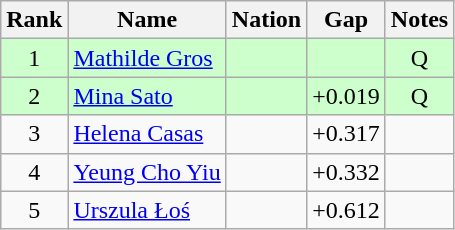<table class="wikitable sortable" style="text-align:center">
<tr>
<th>Rank</th>
<th>Name</th>
<th>Nation</th>
<th>Gap</th>
<th>Notes</th>
</tr>
<tr bgcolor=ccffcc>
<td>1</td>
<td align=left><a href='#'>Mathilde Gros</a></td>
<td align=left></td>
<td></td>
<td>Q</td>
</tr>
<tr bgcolor=ccffcc>
<td>2</td>
<td align=left><a href='#'>Mina Sato</a></td>
<td align=left></td>
<td>+0.019</td>
<td>Q</td>
</tr>
<tr>
<td>3</td>
<td align=left><a href='#'>Helena Casas</a></td>
<td align=left></td>
<td>+0.317</td>
<td></td>
</tr>
<tr>
<td>4</td>
<td align=left><a href='#'>Yeung Cho Yiu</a></td>
<td align=left></td>
<td>+0.332</td>
<td></td>
</tr>
<tr>
<td>5</td>
<td align=left><a href='#'>Urszula Łoś</a></td>
<td align=left></td>
<td>+0.612</td>
<td></td>
</tr>
</table>
